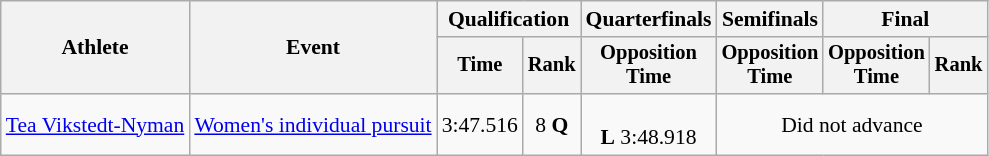<table class="wikitable" style="font-size:90%">
<tr>
<th rowspan=2>Athlete</th>
<th rowspan=2>Event</th>
<th colspan=2>Qualification</th>
<th>Quarterfinals</th>
<th>Semifinals</th>
<th colspan=2>Final</th>
</tr>
<tr style="font-size:95%">
<th>Time</th>
<th>Rank</th>
<th>Opposition<br>Time</th>
<th>Opposition<br>Time</th>
<th>Opposition<br>Time</th>
<th>Rank</th>
</tr>
<tr align=center>
<td align=left><a href='#'>Tea Vikstedt-Nyman</a></td>
<td align=left><a href='#'>Women's individual pursuit</a></td>
<td>3:47.516</td>
<td>8 <strong>Q</strong></td>
<td><br><strong>L</strong> 3:48.918</td>
<td colspan=3>Did not advance</td>
</tr>
</table>
